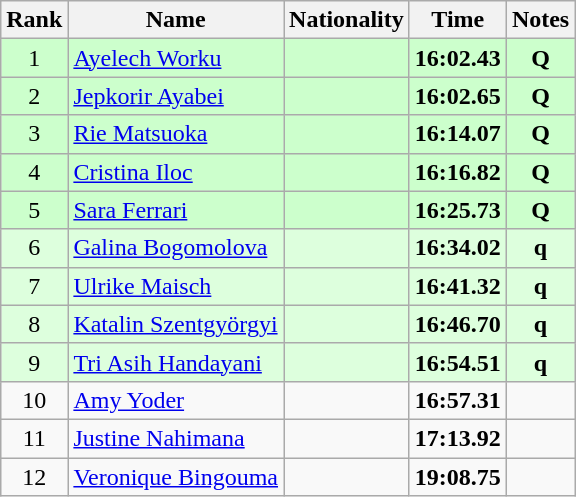<table class="wikitable sortable" style="text-align:center">
<tr>
<th>Rank</th>
<th>Name</th>
<th>Nationality</th>
<th>Time</th>
<th>Notes</th>
</tr>
<tr bgcolor=ccffcc>
<td>1</td>
<td align=left><a href='#'>Ayelech Worku</a></td>
<td align=left></td>
<td><strong>16:02.43</strong></td>
<td><strong>Q</strong></td>
</tr>
<tr bgcolor=ccffcc>
<td>2</td>
<td align=left><a href='#'>Jepkorir Ayabei</a></td>
<td align=left></td>
<td><strong>16:02.65</strong></td>
<td><strong>Q</strong></td>
</tr>
<tr bgcolor=ccffcc>
<td>3</td>
<td align=left><a href='#'>Rie Matsuoka</a></td>
<td align=left></td>
<td><strong>16:14.07</strong></td>
<td><strong>Q</strong></td>
</tr>
<tr bgcolor=ccffcc>
<td>4</td>
<td align=left><a href='#'>Cristina Iloc</a></td>
<td align=left></td>
<td><strong>16:16.82</strong></td>
<td><strong>Q</strong></td>
</tr>
<tr bgcolor=ccffcc>
<td>5</td>
<td align=left><a href='#'>Sara Ferrari</a></td>
<td align=left></td>
<td><strong>16:25.73</strong></td>
<td><strong>Q</strong></td>
</tr>
<tr bgcolor=ddffdd>
<td>6</td>
<td align=left><a href='#'>Galina Bogomolova</a></td>
<td align=left></td>
<td><strong>16:34.02</strong></td>
<td><strong>q</strong></td>
</tr>
<tr bgcolor=ddffdd>
<td>7</td>
<td align=left><a href='#'>Ulrike Maisch</a></td>
<td align=left></td>
<td><strong>16:41.32</strong></td>
<td><strong>q</strong></td>
</tr>
<tr bgcolor=ddffdd>
<td>8</td>
<td align=left><a href='#'>Katalin Szentgyörgyi</a></td>
<td align=left></td>
<td><strong>16:46.70</strong></td>
<td><strong>q</strong></td>
</tr>
<tr bgcolor=ddffdd>
<td>9</td>
<td align=left><a href='#'>Tri Asih Handayani</a></td>
<td align=left></td>
<td><strong>16:54.51</strong></td>
<td><strong>q</strong></td>
</tr>
<tr>
<td>10</td>
<td align=left><a href='#'>Amy Yoder</a></td>
<td align=left></td>
<td><strong>16:57.31</strong></td>
<td></td>
</tr>
<tr>
<td>11</td>
<td align=left><a href='#'>Justine Nahimana</a></td>
<td align=left></td>
<td><strong>17:13.92</strong></td>
<td></td>
</tr>
<tr>
<td>12</td>
<td align=left><a href='#'>Veronique Bingouma</a></td>
<td align=left></td>
<td><strong>19:08.75</strong></td>
<td></td>
</tr>
</table>
